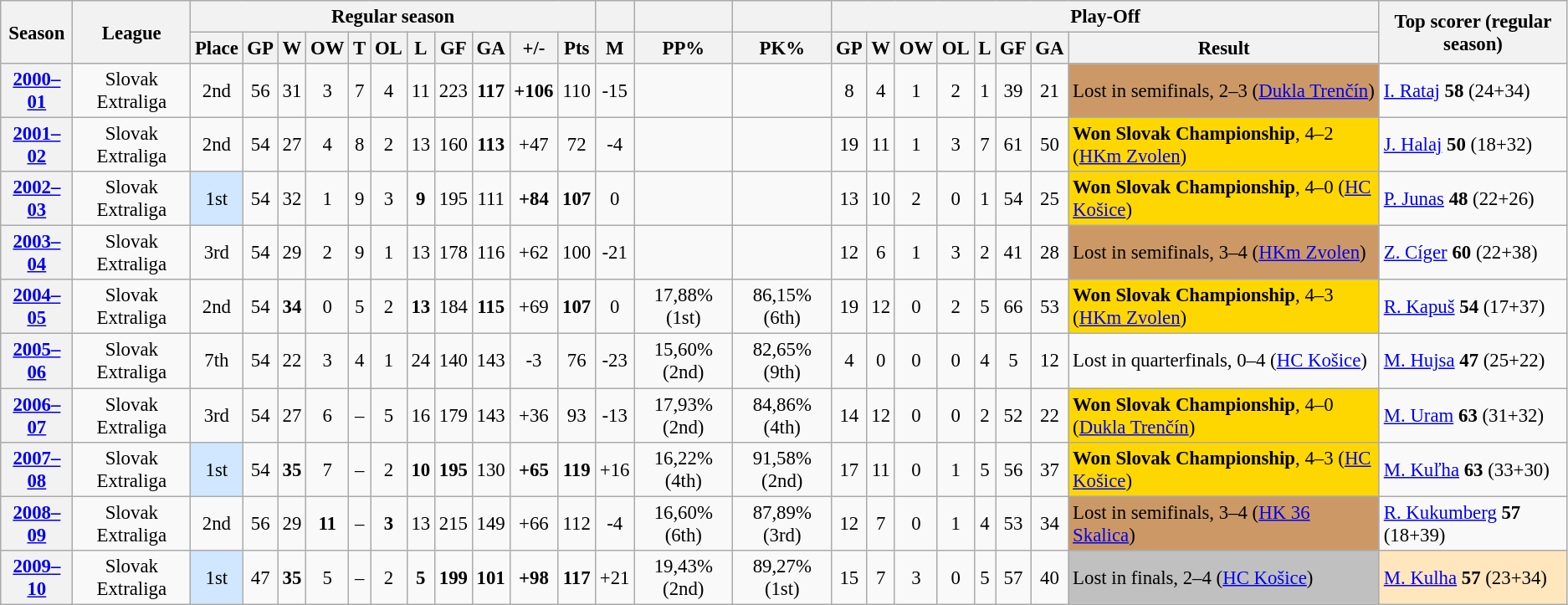<table class="wikitable collapsible" style="text-align: center; font-size: 95%">
<tr>
<th rowspan="2">Season</th>
<th rowspan="2">League</th>
<th colspan="11">Regular season</th>
<th></th>
<th></th>
<th></th>
<th colspan="8">Play-Off</th>
<th rowspan="2">Top scorer (regular season)</th>
</tr>
<tr>
<th>Place</th>
<th>GP</th>
<th>W</th>
<th>OW</th>
<th>T</th>
<th>OL</th>
<th>L</th>
<th>GF</th>
<th>GA</th>
<th>+/-</th>
<th>Pts</th>
<th>M</th>
<th>PP%</th>
<th>PK%</th>
<th>GP</th>
<th>W</th>
<th>OW</th>
<th>OL</th>
<th>L</th>
<th>GF</th>
<th>GA</th>
<th>Result</th>
</tr>
<tr>
<th><a href='#'>2000–01</a></th>
<td>Slovak Extraliga</td>
<td>2nd</td>
<td>56</td>
<td>31</td>
<td>3</td>
<td>7</td>
<td>4</td>
<td>11</td>
<td>223</td>
<td><strong>117</strong></td>
<td><strong>+106</strong></td>
<td>110</td>
<td>-15</td>
<td></td>
<td></td>
<td>8</td>
<td>4</td>
<td>1</td>
<td>2</td>
<td>1</td>
<td>39</td>
<td>21</td>
<td align=left bgcolor="cc9966">Lost in semifinals, 2–3 (<a href='#'>Dukla Trenčín</a>)</td>
<td align=left> <a href='#'>I. Rataj</a> <strong>58</strong> (24+34)</td>
</tr>
<tr>
<th><a href='#'>2001–02</a></th>
<td>Slovak Extraliga</td>
<td>2nd</td>
<td>54</td>
<td>27</td>
<td>4</td>
<td>8</td>
<td>2</td>
<td>13</td>
<td>160</td>
<td><strong>113</strong></td>
<td>+47</td>
<td>72</td>
<td>-4</td>
<td></td>
<td></td>
<td>19</td>
<td>11</td>
<td>1</td>
<td>3</td>
<td>7</td>
<td>61</td>
<td>50</td>
<td align=left bgcolor="gold"><strong>Won Slovak Championship</strong>, 4–2 (<a href='#'>HKm Zvolen</a>)</td>
<td align=left> <a href='#'>J. Halaj</a> <strong>50</strong> (18+32)</td>
</tr>
<tr>
<th><a href='#'>2002–03</a></th>
<td>Slovak Extraliga</td>
<td bgcolor="D0E7FF">1st</td>
<td>54</td>
<td>32</td>
<td>1</td>
<td>9</td>
<td>3</td>
<td><strong>9</strong></td>
<td>195</td>
<td>111</td>
<td><strong>+84</strong></td>
<td><strong>107</strong></td>
<td>0</td>
<td></td>
<td></td>
<td>13</td>
<td>10</td>
<td>2</td>
<td>0</td>
<td>1</td>
<td>54</td>
<td>25</td>
<td align=left bgcolor="gold"><strong>Won Slovak Championship</strong>, 4–0 (<a href='#'>HC Košice</a>)</td>
<td align=left> <a href='#'>P. Junas</a> <strong>48</strong> (22+26)</td>
</tr>
<tr>
<th><a href='#'>2003–04</a></th>
<td>Slovak Extraliga</td>
<td>3rd</td>
<td>54</td>
<td>29</td>
<td>2</td>
<td>9</td>
<td>1</td>
<td>13</td>
<td>178</td>
<td>116</td>
<td>+62</td>
<td>100</td>
<td>-21</td>
<td></td>
<td></td>
<td>12</td>
<td>6</td>
<td>1</td>
<td>3</td>
<td>2</td>
<td>41</td>
<td>28</td>
<td align=left bgcolor="cc9966">Lost in semifinals, 3–4 (<a href='#'>HKm Zvolen</a>)</td>
<td align=left> <a href='#'>Z. Cíger</a> <strong>60</strong> (22+38)</td>
</tr>
<tr>
<th><a href='#'>2004–05</a></th>
<td>Slovak Extraliga</td>
<td>2nd</td>
<td>54</td>
<td><strong>34</strong></td>
<td>0</td>
<td>5</td>
<td>2</td>
<td><strong>13</strong></td>
<td>184</td>
<td><strong>115</strong></td>
<td>+69</td>
<td><strong>107</strong></td>
<td>0</td>
<td>17,88% (1st)</td>
<td>86,15% (6th)</td>
<td>19</td>
<td>12</td>
<td>0</td>
<td>2</td>
<td>5</td>
<td>66</td>
<td>53</td>
<td align=left bgcolor="gold"><strong>Won Slovak Championship</strong>, 4–3 (<a href='#'>HKm Zvolen</a>)</td>
<td align=left> <a href='#'>R. Kapuš</a> <strong>54</strong> (17+37)</td>
</tr>
<tr>
<th><a href='#'>2005–06</a></th>
<td>Slovak Extraliga</td>
<td>7th</td>
<td>54</td>
<td>22</td>
<td>3</td>
<td>4</td>
<td>1</td>
<td>24</td>
<td>140</td>
<td>143</td>
<td>-3</td>
<td>76</td>
<td>-23</td>
<td>15,60% (2nd)</td>
<td>82,65% (9th)</td>
<td>4</td>
<td>0</td>
<td>0</td>
<td>0</td>
<td>4</td>
<td>5</td>
<td>12</td>
<td align=left>Lost in quarterfinals, 0–4 (<a href='#'>HC Košice</a>)</td>
<td align=left> <a href='#'>M. Hujsa</a> <strong>47</strong> (25+22)</td>
</tr>
<tr>
<th><a href='#'>2006–07</a></th>
<td>Slovak Extraliga</td>
<td>3rd</td>
<td>54</td>
<td>27</td>
<td>6</td>
<td>–</td>
<td>5</td>
<td>16</td>
<td>179</td>
<td>143</td>
<td>+36</td>
<td>93</td>
<td>-13</td>
<td>17,93% (2nd)</td>
<td>84,86% (4th)</td>
<td>14</td>
<td>12</td>
<td>0</td>
<td>0</td>
<td>2</td>
<td>52</td>
<td>22</td>
<td align=left bgcolor="gold"><strong>Won Slovak Championship</strong>, 4–0 (<a href='#'>Dukla Trenčín</a>)</td>
<td align=left> <a href='#'>M. Uram</a> <strong>63</strong> (31+32)</td>
</tr>
<tr>
<th><a href='#'>2007–08</a></th>
<td>Slovak Extraliga</td>
<td bgcolor="D0E7FF">1st</td>
<td>54</td>
<td><strong>35</strong></td>
<td>7</td>
<td>–</td>
<td>2</td>
<td><strong>10</strong></td>
<td><strong>195</strong></td>
<td>130</td>
<td><strong>+65</strong></td>
<td><strong>119</strong></td>
<td>+16</td>
<td>16,22% (4th)</td>
<td>91,58% (2nd)</td>
<td>17</td>
<td>11</td>
<td>0</td>
<td>1</td>
<td>5</td>
<td>56</td>
<td>37</td>
<td align=left bgcolor="gold"><strong>Won Slovak Championship</strong>, 4–3 (<a href='#'>HC Košice</a>)</td>
<td align=left> <a href='#'>M. Kuľha</a> <strong>63</strong> (33+30)</td>
</tr>
<tr>
<th><a href='#'>2008–09</a></th>
<td>Slovak Extraliga</td>
<td>2nd</td>
<td>56</td>
<td>29</td>
<td><strong>11</strong></td>
<td>–</td>
<td><strong>3</strong></td>
<td>13</td>
<td>215</td>
<td>149</td>
<td>+66</td>
<td>112</td>
<td>-4</td>
<td>16,60% (6th)</td>
<td>87,89% (3rd)</td>
<td>12</td>
<td>7</td>
<td>0</td>
<td>1</td>
<td>4</td>
<td>53</td>
<td>34</td>
<td align=left bgcolor="cc9966">Lost in semifinals, 3–4 (<a href='#'>HK 36 Skalica</a>)</td>
<td align=left> <a href='#'>R. Kukumberg</a> <strong>57</strong> (18+39)</td>
</tr>
<tr>
<th><a href='#'>2009–10</a></th>
<td>Slovak Extraliga</td>
<td bgcolor="D0E7FF">1st</td>
<td>47</td>
<td><strong>35</strong></td>
<td>5</td>
<td>–</td>
<td>2</td>
<td><strong>5</strong></td>
<td><strong>199</strong></td>
<td><strong>101</strong></td>
<td><strong>+98</strong></td>
<td><strong>117</strong></td>
<td>+21</td>
<td>19,43% (2nd)</td>
<td>89,27% (1st)</td>
<td>15</td>
<td>7</td>
<td>3</td>
<td>0</td>
<td>5</td>
<td>57</td>
<td>40</td>
<td align=left bgcolor="silver">Lost in finals, 2–4 (<a href='#'>HC Košice</a>)</td>
<td align=left bgcolor="FFE6BD"> <a href='#'>M. Kulha</a> <strong>57</strong> (23+34)</td>
</tr>
</table>
